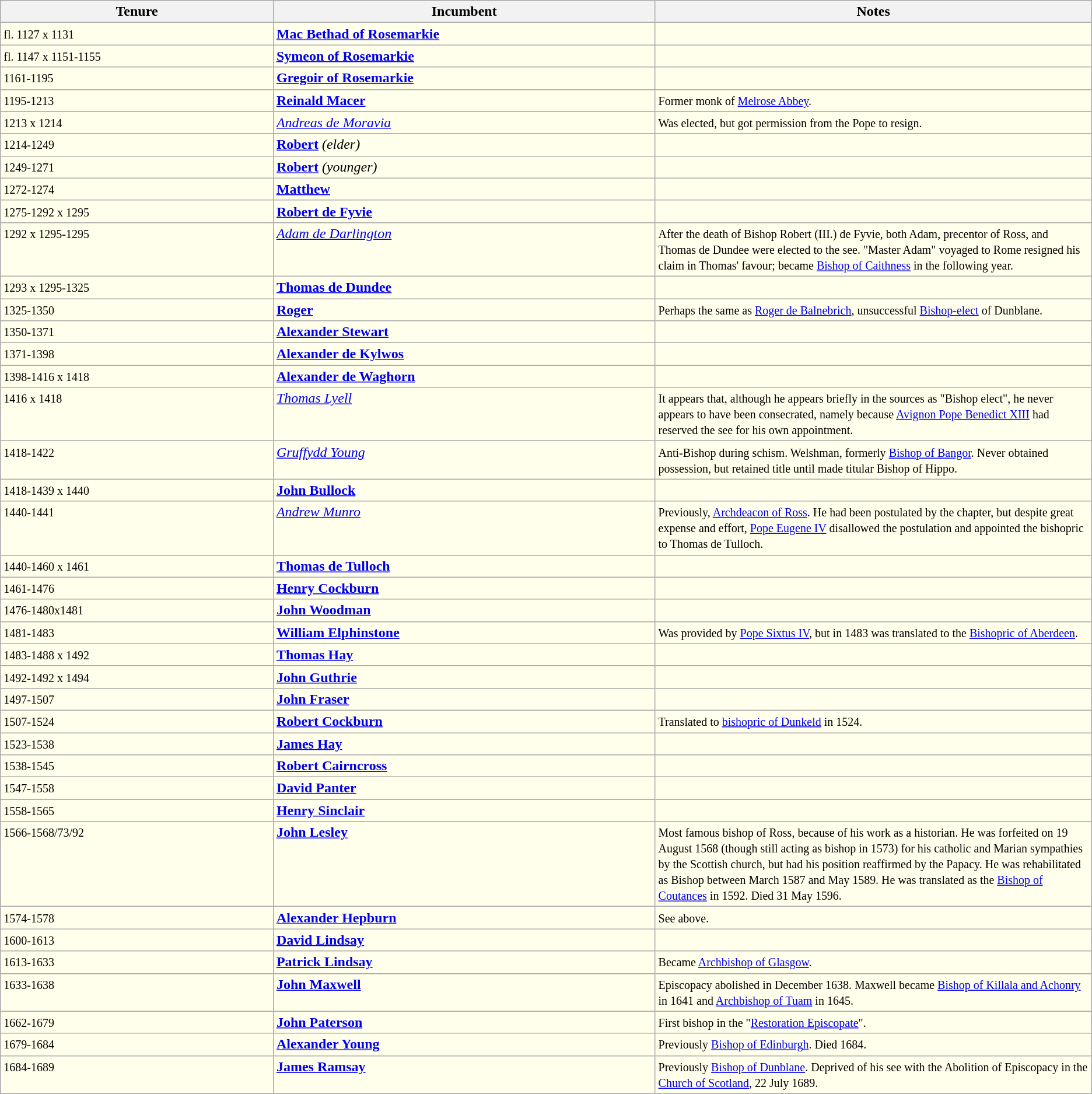<table class="wikitable">
<tr align=left>
<th width="25%">Tenure</th>
<th width="35%">Incumbent</th>
<th width="40%">Notes</th>
</tr>
<tr valign=top bgcolor="#ffffec">
<td><small>fl. 1127 x 1131</small></td>
<td><strong><a href='#'>Mac Bethad of Rosemarkie</a></strong></td>
<td><small></small></td>
</tr>
<tr valign=top bgcolor="#ffffec">
<td><small>fl. 1147 x 1151-1155</small></td>
<td><strong><a href='#'>Symeon of Rosemarkie</a></strong></td>
<td><small></small></td>
</tr>
<tr valign=top bgcolor="#ffffec">
<td><small>1161-1195</small></td>
<td><strong><a href='#'>Gregoir of Rosemarkie</a></strong></td>
<td><small></small></td>
</tr>
<tr valign=top bgcolor="#ffffec">
<td><small>1195-1213</small></td>
<td><strong><a href='#'>Reinald Macer</a></strong></td>
<td><small>Former monk of <a href='#'>Melrose Abbey</a>.</small></td>
</tr>
<tr valign=top bgcolor="#ffffec">
<td><small>1213 x 1214</small></td>
<td><em><a href='#'>Andreas de Moravia</a></em></td>
<td><small>Was elected, but got permission from the Pope to resign.</small></td>
</tr>
<tr valign=top bgcolor="#ffffec">
<td><small>1214-1249</small></td>
<td><strong><a href='#'>Robert</a></strong> <em>(elder)</em></td>
<td><small></small></td>
</tr>
<tr valign=top bgcolor="#ffffec">
<td><small>1249-1271</small></td>
<td><strong><a href='#'>Robert</a></strong> <em>(younger)</em></td>
<td><small></small></td>
</tr>
<tr valign=top bgcolor="#ffffec">
<td><small>1272-1274</small></td>
<td><strong><a href='#'>Matthew</a></strong></td>
<td><small></small></td>
</tr>
<tr valign=top bgcolor="#ffffec">
<td><small>1275-1292 x 1295</small></td>
<td><strong><a href='#'>Robert de Fyvie</a></strong></td>
<td><small></small></td>
</tr>
<tr valign=top bgcolor="#ffffec">
<td><small>1292 x 1295-1295</small></td>
<td><em><a href='#'>Adam de Darlington</a></em></td>
<td><small>After the death of Bishop Robert (III.) de Fyvie, both Adam, precentor of Ross, and Thomas de Dundee were elected to the see. "Master Adam" voyaged to Rome resigned his claim in Thomas' favour; became <a href='#'>Bishop of Caithness</a> in the following year.</small></td>
</tr>
<tr valign=top bgcolor="#ffffec">
<td><small>1293 x 1295-1325</small></td>
<td><strong><a href='#'>Thomas de Dundee</a></strong></td>
<td><small></small></td>
</tr>
<tr valign=top bgcolor="#ffffec">
<td><small>1325-1350</small></td>
<td><strong><a href='#'>Roger</a></strong></td>
<td><small>Perhaps the same as <a href='#'>Roger de Balnebrich</a>, unsuccessful <a href='#'>Bishop-elect</a> of Dunblane.</small></td>
</tr>
<tr valign=top bgcolor="#ffffec">
<td><small>1350-1371</small></td>
<td><strong><a href='#'>Alexander Stewart</a></strong></td>
<td><small></small></td>
</tr>
<tr valign=top bgcolor="#ffffec">
<td><small>1371-1398</small></td>
<td><strong><a href='#'>Alexander de Kylwos</a></strong></td>
<td><small></small></td>
</tr>
<tr valign=top bgcolor="#ffffec">
<td><small>1398-1416 x 1418</small></td>
<td><strong><a href='#'>Alexander de Waghorn</a></strong></td>
<td><small></small></td>
</tr>
<tr valign=top bgcolor="#ffffec">
<td><small>1416 x 1418</small></td>
<td><em><a href='#'>Thomas Lyell</a></em></td>
<td><small>It appears that, although he appears briefly in the sources as "Bishop elect", he never appears to have been consecrated, namely because <a href='#'>Avignon Pope Benedict XIII</a> had reserved the see for his own appointment.</small></td>
</tr>
<tr valign=top bgcolor="#ffffec">
<td><small>1418-1422</small></td>
<td><em><a href='#'>Gruffydd Young</a></em></td>
<td><small>Anti-Bishop during schism. Welshman, formerly <a href='#'>Bishop of Bangor</a>. Never obtained possession, but retained title until made titular Bishop of Hippo.</small></td>
</tr>
<tr valign=top bgcolor="#ffffec">
<td><small>1418-1439 x 1440</small></td>
<td><strong><a href='#'>John Bullock</a></strong></td>
<td><small></small></td>
</tr>
<tr valign=top bgcolor="#ffffec">
<td><small>1440-1441</small></td>
<td><em><a href='#'>Andrew Munro</a></em></td>
<td><small>Previously, <a href='#'>Archdeacon of Ross</a>. He had been postulated by the chapter, but despite great expense and effort, <a href='#'>Pope Eugene IV</a> disallowed the postulation and appointed the bishopric to Thomas de Tulloch.</small></td>
</tr>
<tr valign=top bgcolor="#ffffec">
<td><small>1440-1460 x 1461</small></td>
<td><strong><a href='#'>Thomas de Tulloch</a></strong></td>
<td><small></small></td>
</tr>
<tr valign=top bgcolor="#ffffec">
<td><small>1461-1476</small></td>
<td><strong><a href='#'>Henry Cockburn</a></strong></td>
<td><small></small></td>
</tr>
<tr valign=top bgcolor="#ffffec">
<td><small>1476-1480x1481</small></td>
<td><strong><a href='#'>John Woodman</a></strong></td>
<td><small></small></td>
</tr>
<tr valign=top bgcolor="#ffffec">
<td><small>1481-1483</small></td>
<td><strong><a href='#'>William Elphinstone</a></strong></td>
<td><small>Was provided by <a href='#'>Pope Sixtus IV</a>, but in 1483 was translated to the <a href='#'>Bishopric of Aberdeen</a>.</small></td>
</tr>
<tr valign=top bgcolor="#ffffec">
<td><small>1483-1488 x 1492</small></td>
<td><strong><a href='#'>Thomas Hay</a></strong></td>
<td><small></small></td>
</tr>
<tr valign=top bgcolor="#ffffec">
<td><small>1492-1492 x 1494</small></td>
<td><strong><a href='#'>John Guthrie</a></strong></td>
<td><small></small></td>
</tr>
<tr valign=top bgcolor="#ffffec">
<td><small>1497-1507</small></td>
<td><strong><a href='#'>John Fraser</a></strong></td>
<td><small></small></td>
</tr>
<tr valign=top bgcolor="#ffffec">
<td><small>1507-1524</small></td>
<td><strong><a href='#'>Robert Cockburn</a></strong></td>
<td><small>Translated to <a href='#'>bishopric of Dunkeld</a> in 1524.</small></td>
</tr>
<tr valign=top bgcolor="#ffffec">
<td><small>1523-1538</small></td>
<td><strong><a href='#'>James Hay</a></strong></td>
<td><small></small></td>
</tr>
<tr valign=top bgcolor="#ffffec">
<td><small>1538-1545</small></td>
<td><strong><a href='#'>Robert Cairncross</a></strong></td>
<td><small></small></td>
</tr>
<tr valign=top bgcolor="#ffffec">
<td><small>1547-1558</small></td>
<td><strong><a href='#'>David Panter</a></strong></td>
<td><small></small></td>
</tr>
<tr valign=top bgcolor="#ffffec">
<td><small>1558-1565</small></td>
<td><strong> <a href='#'>Henry Sinclair</a></strong></td>
<td><small></small></td>
</tr>
<tr valign=top bgcolor="#ffffec">
<td><small>1566-1568/73/92</small></td>
<td><strong><a href='#'>John Lesley</a></strong></td>
<td><small>Most famous bishop of Ross, because of his work as a historian. He was forfeited on 19 August 1568 (though still acting as bishop in 1573) for his catholic and Marian sympathies by the Scottish church, but had his position reaffirmed by the Papacy. He was rehabilitated as Bishop between March 1587 and May 1589. He was translated as the <a href='#'>Bishop of Coutances</a> in 1592. Died 31 May 1596.</small></td>
</tr>
<tr valign=top bgcolor="#ffffec">
<td><small>1574-1578</small></td>
<td><strong><a href='#'>Alexander Hepburn</a></strong></td>
<td><small>See above.</small></td>
</tr>
<tr valign=top bgcolor="#ffffec">
<td><small>1600-1613</small></td>
<td><strong><a href='#'>David Lindsay</a></strong></td>
<td><small></small></td>
</tr>
<tr valign=top bgcolor="#ffffec">
<td><small>1613-1633</small></td>
<td><strong><a href='#'>Patrick Lindsay</a></strong></td>
<td><small>Became <a href='#'>Archbishop of Glasgow</a>.</small></td>
</tr>
<tr valign=top bgcolor="#ffffec">
<td><small>1633-1638</small></td>
<td><strong><a href='#'>John Maxwell</a></strong></td>
<td><small>Episcopacy abolished in December 1638. Maxwell became <a href='#'>Bishop of Killala and Achonry</a> in 1641 and <a href='#'>Archbishop of Tuam</a> in 1645.</small></td>
</tr>
<tr valign=top bgcolor="#ffffec">
<td><small>1662-1679</small></td>
<td><strong><a href='#'>John Paterson</a></strong></td>
<td><small>First bishop in the "<a href='#'>Restoration Episcopate</a>".</small></td>
</tr>
<tr valign=top bgcolor="#ffffec">
<td><small>1679-1684</small></td>
<td><strong><a href='#'>Alexander Young</a></strong></td>
<td><small>Previously <a href='#'>Bishop of Edinburgh</a>. Died 1684.</small></td>
</tr>
<tr valign=top bgcolor="#ffffec">
<td><small>1684-1689</small></td>
<td><strong><a href='#'>James Ramsay</a></strong></td>
<td><small>Previously <a href='#'>Bishop of Dunblane</a>. Deprived of his see with the Abolition of Episcopacy in the <a href='#'>Church of Scotland</a>, 22 July 1689.</small></td>
</tr>
</table>
